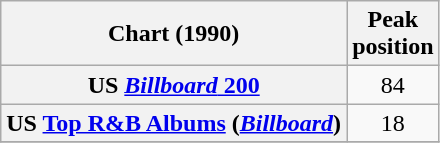<table class="wikitable plainrowheaders sortable">
<tr>
<th>Chart (1990)</th>
<th>Peak<br>position</th>
</tr>
<tr>
<th scope="row">US <a href='#'><em>Billboard</em> 200</a></th>
<td align="center">84</td>
</tr>
<tr>
<th scope="row">US <a href='#'>Top R&B Albums</a> (<em><a href='#'>Billboard</a></em>)</th>
<td align="center">18</td>
</tr>
<tr>
</tr>
</table>
